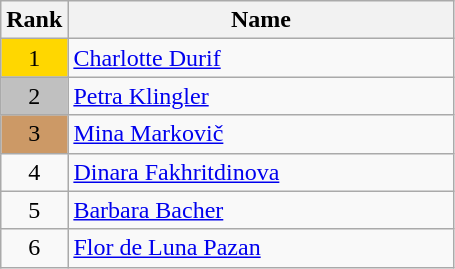<table class="wikitable">
<tr>
<th>Rank</th>
<th width = "250">Name</th>
</tr>
<tr>
<td align="center" style="background: gold">1</td>
<td> <a href='#'>Charlotte Durif</a></td>
</tr>
<tr>
<td align="center" style="background: silver">2</td>
<td> <a href='#'>Petra Klingler</a></td>
</tr>
<tr>
<td align="center" style="background: #cc9966">3</td>
<td> <a href='#'>Mina Markovič</a></td>
</tr>
<tr>
<td align="center">4</td>
<td> <a href='#'>Dinara Fakhritdinova</a></td>
</tr>
<tr>
<td align="center">5</td>
<td> <a href='#'>Barbara Bacher</a></td>
</tr>
<tr>
<td align="center">6</td>
<td> <a href='#'>Flor de Luna Pazan</a></td>
</tr>
</table>
